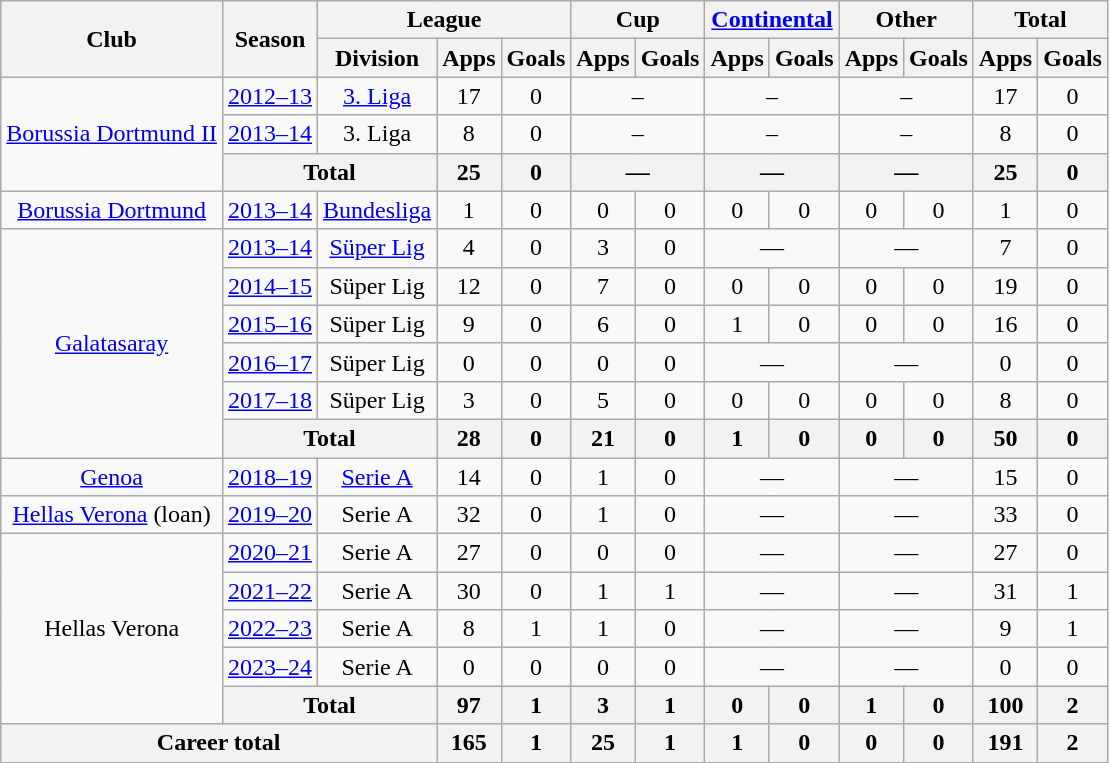<table class="wikitable" style="text-align:center">
<tr>
<th rowspan="2">Club</th>
<th rowspan="2">Season</th>
<th colspan="3">League</th>
<th colspan="2">Cup</th>
<th colspan="2"><a href='#'>Continental</a></th>
<th colspan="2">Other</th>
<th colspan="2">Total</th>
</tr>
<tr>
<th>Division</th>
<th>Apps</th>
<th>Goals</th>
<th>Apps</th>
<th>Goals</th>
<th>Apps</th>
<th>Goals</th>
<th>Apps</th>
<th>Goals</th>
<th>Apps</th>
<th>Goals</th>
</tr>
<tr>
<td rowspan="3"><a href='#'>Borussia Dortmund II</a></td>
<td><a href='#'>2012–13</a></td>
<td><a href='#'>3. Liga</a></td>
<td>17</td>
<td>0</td>
<td colspan="2">–</td>
<td colspan="2">–</td>
<td colspan="2">–</td>
<td>17</td>
<td>0</td>
</tr>
<tr>
<td><a href='#'>2013–14</a></td>
<td>3. Liga</td>
<td>8</td>
<td>0</td>
<td colspan="2">–</td>
<td colspan="2">–</td>
<td colspan="2">–</td>
<td>8</td>
<td>0</td>
</tr>
<tr>
<th colspan="2">Total</th>
<th>25</th>
<th>0</th>
<th colspan="2">—</th>
<th colspan="2">—</th>
<th colspan="2">—</th>
<th>25</th>
<th>0</th>
</tr>
<tr>
<td><a href='#'>Borussia Dortmund</a></td>
<td><a href='#'>2013–14</a></td>
<td><a href='#'>Bundesliga</a></td>
<td>1</td>
<td>0</td>
<td>0</td>
<td>0</td>
<td>0</td>
<td>0</td>
<td>0</td>
<td>0</td>
<td>1</td>
<td>0</td>
</tr>
<tr>
<td rowspan="6"><a href='#'>Galatasaray</a></td>
<td><a href='#'>2013–14</a></td>
<td><a href='#'>Süper Lig</a></td>
<td>4</td>
<td>0</td>
<td>3</td>
<td>0</td>
<td colspan="2">—</td>
<td colspan="2">—</td>
<td>7</td>
<td>0</td>
</tr>
<tr>
<td><a href='#'>2014–15</a></td>
<td>Süper Lig</td>
<td>12</td>
<td>0</td>
<td>7</td>
<td>0</td>
<td>0</td>
<td>0</td>
<td>0</td>
<td>0</td>
<td>19</td>
<td>0</td>
</tr>
<tr>
<td><a href='#'>2015–16</a></td>
<td>Süper Lig</td>
<td>9</td>
<td>0</td>
<td>6</td>
<td>0</td>
<td>1</td>
<td>0</td>
<td>0</td>
<td>0</td>
<td>16</td>
<td>0</td>
</tr>
<tr>
<td><a href='#'>2016–17</a></td>
<td>Süper Lig</td>
<td>0</td>
<td>0</td>
<td>0</td>
<td>0</td>
<td colspan="2">—</td>
<td colspan="2">—</td>
<td>0</td>
<td>0</td>
</tr>
<tr>
<td><a href='#'>2017–18</a></td>
<td>Süper Lig</td>
<td>3</td>
<td>0</td>
<td>5</td>
<td>0</td>
<td>0</td>
<td>0</td>
<td>0</td>
<td>0</td>
<td>8</td>
<td>0</td>
</tr>
<tr>
<th colspan="2">Total</th>
<th>28</th>
<th>0</th>
<th>21</th>
<th>0</th>
<th>1</th>
<th>0</th>
<th>0</th>
<th>0</th>
<th>50</th>
<th>0</th>
</tr>
<tr>
<td><a href='#'>Genoa</a></td>
<td><a href='#'>2018–19</a></td>
<td><a href='#'>Serie A</a></td>
<td>14</td>
<td>0</td>
<td>1</td>
<td>0</td>
<td colspan="2">—</td>
<td colspan="2">—</td>
<td>15</td>
<td>0</td>
</tr>
<tr>
<td><a href='#'>Hellas Verona</a> (loan)</td>
<td><a href='#'>2019–20</a></td>
<td>Serie A</td>
<td>32</td>
<td>0</td>
<td>1</td>
<td>0</td>
<td colspan="2">—</td>
<td colspan="2">—</td>
<td>33</td>
<td>0</td>
</tr>
<tr>
<td rowspan="5">Hellas Verona</td>
<td><a href='#'>2020–21</a></td>
<td>Serie A</td>
<td>27</td>
<td>0</td>
<td>0</td>
<td>0</td>
<td colspan="2">—</td>
<td colspan="2">—</td>
<td>27</td>
<td>0</td>
</tr>
<tr>
<td><a href='#'>2021–22</a></td>
<td>Serie A</td>
<td>30</td>
<td>0</td>
<td>1</td>
<td>1</td>
<td colspan="2">—</td>
<td colspan="2">—</td>
<td>31</td>
<td>1</td>
</tr>
<tr>
<td><a href='#'>2022–23</a></td>
<td>Serie A</td>
<td>8</td>
<td>1</td>
<td>1</td>
<td>0</td>
<td colspan="2">—</td>
<td colspan="2">—</td>
<td>9</td>
<td>1</td>
</tr>
<tr>
<td><a href='#'>2023–24</a></td>
<td>Serie A</td>
<td>0</td>
<td>0</td>
<td>0</td>
<td>0</td>
<td colspan="2">—</td>
<td colspan="2">—</td>
<td>0</td>
<td>0</td>
</tr>
<tr>
<th colspan="2">Total</th>
<th>97</th>
<th>1</th>
<th>3</th>
<th>1</th>
<th>0</th>
<th>0</th>
<th>1</th>
<th>0</th>
<th>100</th>
<th>2</th>
</tr>
<tr>
<th colspan="3">Career total</th>
<th>165</th>
<th>1</th>
<th>25</th>
<th>1</th>
<th>1</th>
<th>0</th>
<th>0</th>
<th>0</th>
<th>191</th>
<th>2</th>
</tr>
</table>
